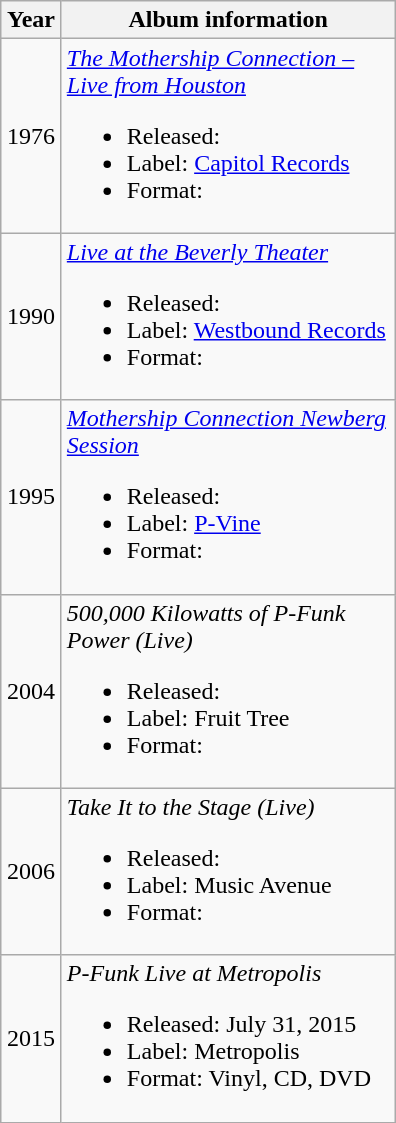<table class="wikitable">
<tr>
<th style="width:33px;">Year</th>
<th style="width:215px;">Album information</th>
</tr>
<tr>
<td style="text-align:center;">1976</td>
<td><em><a href='#'>The Mothership Connection – Live from Houston</a></em><br><ul><li>Released:</li><li>Label: <a href='#'>Capitol Records</a></li><li>Format:</li></ul></td>
</tr>
<tr>
<td style="text-align:center;">1990</td>
<td><em><a href='#'>Live at the Beverly Theater</a></em><br><ul><li>Released:</li><li>Label: <a href='#'>Westbound Records</a></li><li>Format:</li></ul></td>
</tr>
<tr>
<td style="text-align:center;">1995</td>
<td><em><a href='#'>Mothership Connection Newberg Session</a></em><br><ul><li>Released:</li><li>Label: <a href='#'>P-Vine</a></li><li>Format:</li></ul></td>
</tr>
<tr>
<td style="text-align:center;">2004</td>
<td><em>500,000 Kilowatts of P-Funk Power (Live)</em><br><ul><li>Released:</li><li>Label: Fruit Tree</li><li>Format:</li></ul></td>
</tr>
<tr>
<td style="text-align:center;">2006</td>
<td><em>Take It to the Stage (Live)</em><br><ul><li>Released:</li><li>Label: Music Avenue</li><li>Format:</li></ul></td>
</tr>
<tr>
<td style="text-align:center;">2015</td>
<td><em>P-Funk Live at Metropolis</em><br><ul><li>Released: July 31, 2015</li><li>Label: Metropolis</li><li>Format: Vinyl, CD, DVD</li></ul></td>
</tr>
</table>
